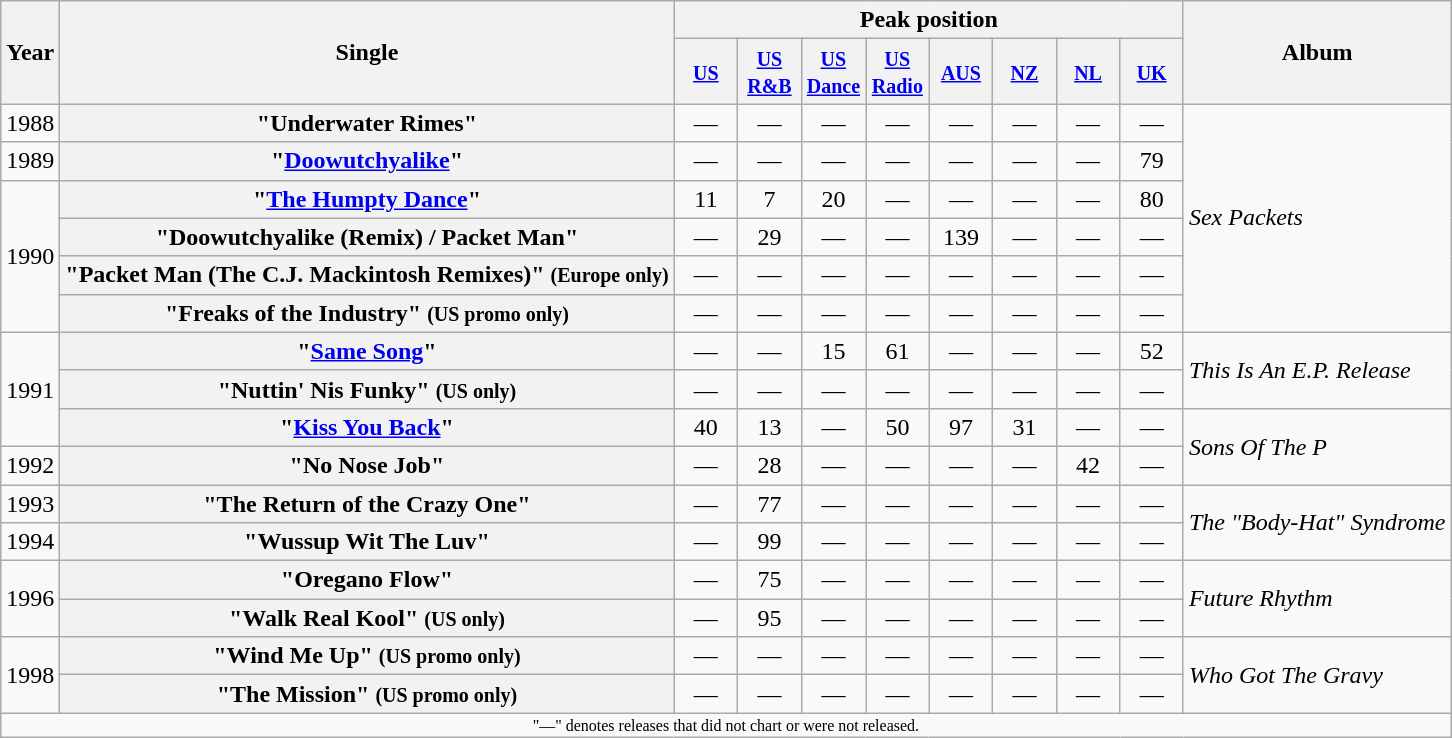<table class="wikitable plainrowheaders" style="text-align:center;" border="1">
<tr>
<th rowspan="2">Year</th>
<th rowspan="2">Single</th>
<th colspan="8">Peak position</th>
<th rowspan="2">Album</th>
</tr>
<tr>
<th width="35"><small><a href='#'>US</a></small><br></th>
<th width="35"><small><a href='#'>US R&B</a></small><br></th>
<th width="35"><small><a href='#'>US Dance</a></small><br></th>
<th width="35"><small><a href='#'>US Radio</a></small><br></th>
<th width="35"><small><a href='#'>AUS</a></small><br></th>
<th width="35"><small><a href='#'>NZ</a></small><br></th>
<th width="35"><small><a href='#'>NL</a></small><br></th>
<th width="35"><small><a href='#'>UK</a></small><br></th>
</tr>
<tr>
<td>1988</td>
<th scope="row">"Underwater Rimes"</th>
<td align="center">—</td>
<td align="center">—</td>
<td align="center">—</td>
<td align="center">—</td>
<td align="center">—</td>
<td align="center">—</td>
<td align="center">—</td>
<td align="center">—</td>
<td align="left" rowspan="6"><em>Sex Packets</em></td>
</tr>
<tr>
<td>1989</td>
<th scope="row">"<a href='#'>Doowutchyalike</a>"</th>
<td align="center">—</td>
<td align="center">—</td>
<td align="center">—</td>
<td align="center">—</td>
<td align="center">—</td>
<td align="center">—</td>
<td align="center">—</td>
<td align="center">79</td>
</tr>
<tr>
<td rowspan="4">1990</td>
<th scope="row">"<a href='#'>The Humpty Dance</a>"</th>
<td align="center">11</td>
<td align="center">7</td>
<td align="center">20</td>
<td align="center">—</td>
<td align="center">—</td>
<td align="center">—</td>
<td align="center">—</td>
<td align="center">80</td>
</tr>
<tr>
<th scope="row">"Doowutchyalike (Remix) / Packet Man"</th>
<td align="center">—</td>
<td align="center">29</td>
<td align="center">—</td>
<td align="center">—</td>
<td align="center">139</td>
<td align="center">—</td>
<td align="center">—</td>
<td align="center">—</td>
</tr>
<tr>
<th scope="row">"Packet Man (The C.J. Mackintosh Remixes)" <small>(Europe only)</small></th>
<td align="center">—</td>
<td align="center">—</td>
<td align="center">—</td>
<td align="center">—</td>
<td align="center">—</td>
<td align="center">—</td>
<td align="center">—</td>
<td align="center">—</td>
</tr>
<tr>
<th scope="row">"Freaks of the Industry" <small>(US promo only)</small></th>
<td align="center">—</td>
<td align="center">—</td>
<td align="center">—</td>
<td align="center">—</td>
<td align="center">—</td>
<td align="center">—</td>
<td align="center">—</td>
<td align="center">—</td>
</tr>
<tr>
<td rowspan="3">1991</td>
<th scope="row">"<a href='#'>Same Song</a>"</th>
<td align="center">—</td>
<td align="center">—</td>
<td align="center">15</td>
<td align="center">61</td>
<td align="center">—</td>
<td align="center">—</td>
<td align="center">—</td>
<td align="center">52</td>
<td align="left" rowspan="2"><em>This Is An E.P. Release</em></td>
</tr>
<tr>
<th scope="row">"Nuttin' Nis Funky" <small>(US only)</small></th>
<td align="center">—</td>
<td align="center">—</td>
<td align="center">—</td>
<td align="center">—</td>
<td align="center">—</td>
<td align="center">—</td>
<td align="center">—</td>
<td align="center">—</td>
</tr>
<tr>
<th scope="row">"<a href='#'>Kiss You Back</a>"</th>
<td align="center">40</td>
<td align="center">13</td>
<td align="center">—</td>
<td align="center">50</td>
<td align="center">97</td>
<td align="center">31</td>
<td align="center">—</td>
<td align="center">—</td>
<td align="left" rowspan="2"><em>Sons Of The P</em></td>
</tr>
<tr>
<td>1992</td>
<th scope="row">"No Nose Job"</th>
<td align="center">—</td>
<td align="center">28</td>
<td align="center">—</td>
<td align="center">—</td>
<td align="center">—</td>
<td align="center">—</td>
<td align="center">42</td>
<td align="center">—</td>
</tr>
<tr>
<td>1993</td>
<th scope="row">"The Return of the Crazy One"</th>
<td align="center">—</td>
<td align="center">77</td>
<td align="center">—</td>
<td align="center">—</td>
<td align="center">—</td>
<td align="center">—</td>
<td align="center">—</td>
<td align="center">—</td>
<td align="left" rowspan="2"><em>The "Body-Hat" Syndrome</em></td>
</tr>
<tr>
<td>1994</td>
<th scope="row">"Wussup Wit The Luv"</th>
<td align="center">—</td>
<td align="center">99</td>
<td align="center">—</td>
<td align="center">—</td>
<td align="center">—</td>
<td align="center">—</td>
<td align="center">—</td>
<td align="center">—</td>
</tr>
<tr>
<td rowspan="2">1996</td>
<th scope="row">"Oregano Flow"</th>
<td align="center">—</td>
<td align="center">75</td>
<td align="center">—</td>
<td align="center">—</td>
<td align="center">—</td>
<td align="center">—</td>
<td align="center">—</td>
<td align="center">—</td>
<td align="left" rowspan="2"><em>Future Rhythm</em></td>
</tr>
<tr>
<th scope="row">"Walk Real Kool" <small>(US only)</small></th>
<td align="center">—</td>
<td align="center">95</td>
<td align="center">—</td>
<td align="center">—</td>
<td align="center">—</td>
<td align="center">—</td>
<td align="center">—</td>
<td align="center">—</td>
</tr>
<tr>
<td rowspan="2">1998</td>
<th scope="row">"Wind Me Up" <small>(US promo only)</small></th>
<td align="center">—</td>
<td align="center">—</td>
<td align="center">—</td>
<td align="center">—</td>
<td align="center">—</td>
<td align="center">—</td>
<td align="center">—</td>
<td align="center">—</td>
<td align="left" rowspan="2"><em>Who Got The Gravy</em></td>
</tr>
<tr>
<th scope="row">"The Mission" <small>(US promo only)</small></th>
<td align="center">—</td>
<td align="center">—</td>
<td align="center">—</td>
<td align="center">—</td>
<td align="center">—</td>
<td align="center">—</td>
<td align="center">—</td>
<td align="center">—</td>
</tr>
<tr>
<td align="center" colspan="14" style="font-size:8pt">"—" denotes releases that did not chart or were not released.</td>
</tr>
</table>
